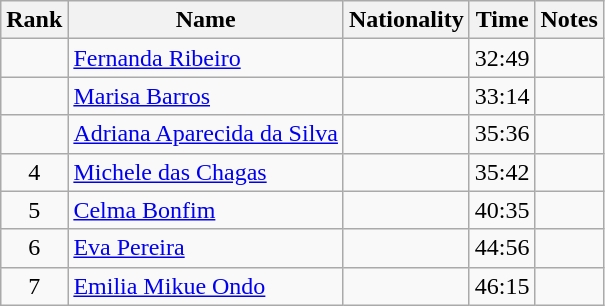<table class="wikitable sortable" style="text-align:center">
<tr>
<th>Rank</th>
<th>Name</th>
<th>Nationality</th>
<th>Time</th>
<th>Notes</th>
</tr>
<tr>
<td></td>
<td align=left><a href='#'>Fernanda Ribeiro</a></td>
<td align=left></td>
<td>32:49</td>
<td></td>
</tr>
<tr>
<td></td>
<td align=left><a href='#'>Marisa Barros</a></td>
<td align=left></td>
<td>33:14</td>
<td></td>
</tr>
<tr>
<td></td>
<td align=left><a href='#'>Adriana Aparecida da Silva</a></td>
<td align=left></td>
<td>35:36</td>
<td></td>
</tr>
<tr>
<td>4</td>
<td align=left><a href='#'>Michele das Chagas</a></td>
<td align=left></td>
<td>35:42</td>
<td></td>
</tr>
<tr>
<td>5</td>
<td align=left><a href='#'>Celma Bonfim</a></td>
<td align=left></td>
<td>40:35</td>
<td></td>
</tr>
<tr>
<td>6</td>
<td align=left><a href='#'>Eva Pereira</a></td>
<td align=left></td>
<td>44:56</td>
<td></td>
</tr>
<tr>
<td>7</td>
<td align=left><a href='#'>Emilia Mikue Ondo</a></td>
<td align=left></td>
<td>46:15</td>
<td></td>
</tr>
</table>
